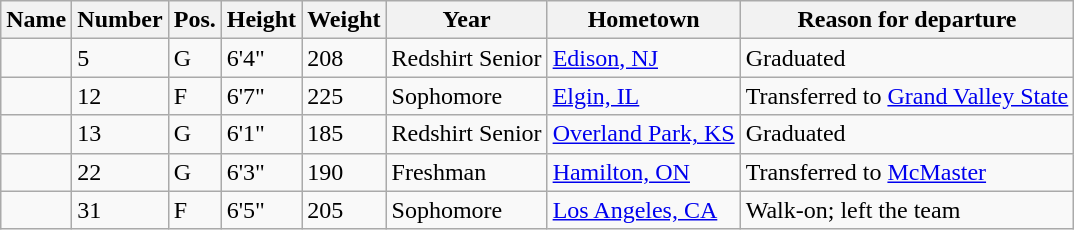<table class="wikitable sortable" border="1">
<tr>
<th>Name</th>
<th>Number</th>
<th>Pos.</th>
<th>Height</th>
<th>Weight</th>
<th>Year</th>
<th>Hometown</th>
<th class="unsortable">Reason for departure</th>
</tr>
<tr>
<td></td>
<td>5</td>
<td>G</td>
<td>6'4"</td>
<td>208</td>
<td>Redshirt Senior</td>
<td><a href='#'>Edison, NJ</a></td>
<td>Graduated</td>
</tr>
<tr>
<td></td>
<td>12</td>
<td>F</td>
<td>6'7"</td>
<td>225</td>
<td>Sophomore</td>
<td><a href='#'>Elgin, IL</a></td>
<td>Transferred to <a href='#'>Grand Valley State</a></td>
</tr>
<tr>
<td></td>
<td>13</td>
<td>G</td>
<td>6'1"</td>
<td>185</td>
<td>Redshirt Senior</td>
<td><a href='#'>Overland Park, KS</a></td>
<td>Graduated</td>
</tr>
<tr>
<td></td>
<td>22</td>
<td>G</td>
<td>6'3"</td>
<td>190</td>
<td>Freshman</td>
<td><a href='#'>Hamilton, ON</a></td>
<td>Transferred to <a href='#'>McMaster</a></td>
</tr>
<tr>
<td></td>
<td>31</td>
<td>F</td>
<td>6'5"</td>
<td>205</td>
<td>Sophomore</td>
<td><a href='#'>Los Angeles, CA</a></td>
<td>Walk-on; left the team</td>
</tr>
</table>
